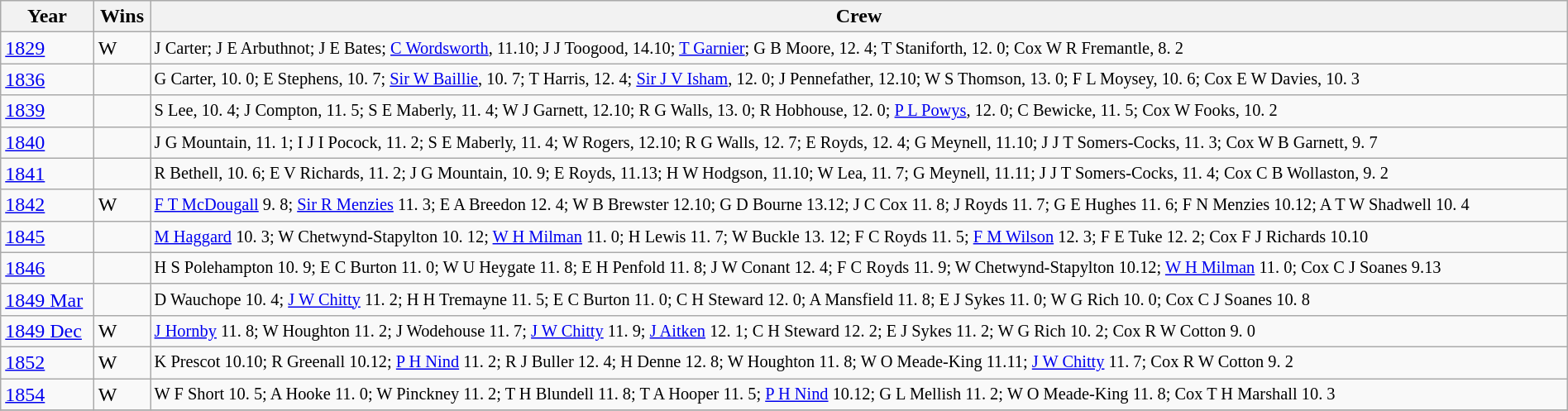<table class="wikitable" width="100%">
<tr>
<th>Year</th>
<th>Wins</th>
<th>Crew</th>
</tr>
<tr>
<td><a href='#'>1829</a></td>
<td>W</td>
<td style="font-size:85%">J Carter; J E Arbuthnot; J E Bates; <a href='#'>C Wordsworth</a>, 11.10; J J Toogood, 14.10; <a href='#'>T Garnier</a>; G B Moore, 12. 4; T Staniforth, 12. 0; Cox W R Fremantle, 8. 2</td>
</tr>
<tr>
<td><a href='#'>1836</a></td>
<td></td>
<td style="font-size:85%">G Carter, 10. 0; E Stephens, 10. 7; <a href='#'>Sir W Baillie</a>, 10. 7; T Harris, 12. 4; <a href='#'>Sir J V Isham</a>, 12. 0; J Pennefather, 12.10; W S Thomson, 13. 0; F L Moysey, 10. 6; Cox E W Davies, 10. 3</td>
</tr>
<tr>
<td><a href='#'>1839</a></td>
<td></td>
<td style="font-size:85%">S Lee, 10. 4; J Compton, 11. 5; S E Maberly, 11. 4; W J Garnett, 12.10; R G Walls, 13. 0; R Hobhouse, 12. 0; <a href='#'>P L Powys</a>, 12. 0; C Bewicke, 11. 5; Cox W Fooks, 10. 2</td>
</tr>
<tr>
<td><a href='#'>1840</a></td>
<td></td>
<td style="font-size:85%">J G Mountain, 11. 1; I J I Pocock, 11. 2; S E Maberly, 11. 4; W Rogers, 12.10; R G Walls, 12. 7; E Royds, 12. 4; G Meynell, 11.10; J J T Somers-Cocks, 11. 3; Cox W B Garnett, 9. 7</td>
</tr>
<tr>
<td><a href='#'>1841</a></td>
<td></td>
<td style="font-size:85%">R Bethell, 10. 6; E V Richards, 11. 2; J G Mountain, 10. 9; E Royds, 11.13; H W Hodgson, 11.10; W Lea, 11. 7; G Meynell, 11.11; J J T Somers-Cocks, 11. 4; Cox C B Wollaston, 9. 2</td>
</tr>
<tr>
<td><a href='#'>1842</a></td>
<td>W</td>
<td style="font-size:85%"><a href='#'>F T McDougall</a> 9. 8; <a href='#'>Sir R Menzies</a> 11. 3; E A Breedon 12. 4; W B Brewster 12.10; G D Bourne 13.12; J C Cox 11. 8; J Royds 11. 7; G E Hughes 11. 6; F N Menzies 10.12; A T W Shadwell 10. 4</td>
</tr>
<tr>
<td><a href='#'>1845</a></td>
<td></td>
<td style="font-size:85%"><a href='#'>M Haggard</a> 10. 3; W Chetwynd-Stapylton 10. 12; <a href='#'>W H Milman</a> 11. 0; H Lewis 11. 7; W Buckle 13. 12; F C Royds 11. 5; <a href='#'>F M Wilson</a> 12. 3; F E Tuke 12. 2; Cox F J Richards 10.10</td>
</tr>
<tr>
<td><a href='#'>1846</a></td>
<td></td>
<td style="font-size:85%">H S Polehampton 10. 9; E C Burton 11. 0; W U Heygate 11. 8; E H Penfold 11. 8; J W Conant 12. 4; F C Royds 11. 9; W Chetwynd-Stapylton 10.12; <a href='#'>W H Milman</a> 11. 0; Cox C J Soanes 9.13</td>
</tr>
<tr>
<td><a href='#'>1849 Mar</a></td>
<td></td>
<td style="font-size:85%">D Wauchope 10. 4; <a href='#'>J W Chitty</a> 11. 2; H H Tremayne 11. 5; E C Burton 11. 0; C H Steward 12. 0; A Mansfield 11. 8; E J Sykes 11. 0; W G Rich 10. 0; Cox C J Soanes 10. 8</td>
</tr>
<tr>
<td><a href='#'>1849 Dec</a></td>
<td>W</td>
<td style="font-size:85%"><a href='#'>J Hornby</a> 11. 8; W Houghton 11. 2; J Wodehouse 11. 7; <a href='#'>J W Chitty</a> 11. 9; <a href='#'>J Aitken</a> 12. 1; C H Steward 12. 2; E J Sykes 11. 2; W G Rich 10. 2; Cox R W Cotton 9. 0</td>
</tr>
<tr>
<td><a href='#'>1852</a></td>
<td>W</td>
<td style="font-size:85%">K Prescot 10.10; R Greenall 10.12; <a href='#'>P H Nind</a> 11. 2; R J Buller 12. 4; H Denne 12. 8; W Houghton 11. 8; W O Meade-King 11.11; <a href='#'>J W Chitty</a> 11. 7; Cox R W Cotton 9. 2</td>
</tr>
<tr>
<td><a href='#'>1854</a></td>
<td>W</td>
<td style="font-size:85%">W F Short 10. 5; A Hooke 11. 0; W Pinckney 11. 2; T H Blundell 11. 8; T A Hooper 11. 5; <a href='#'>P H Nind</a> 10.12; G L Mellish 11. 2; W O Meade-King 11. 8; Cox T H Marshall 10. 3</td>
</tr>
<tr>
</tr>
</table>
